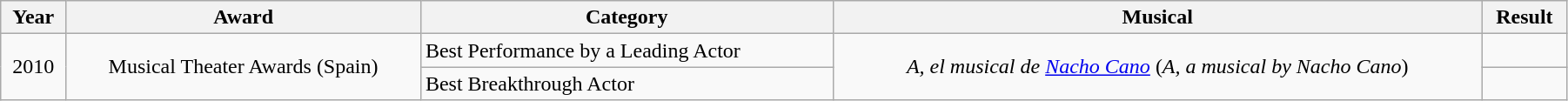<table class="wikitable" width="95%">
<tr>
<th>Year</th>
<th>Award</th>
<th>Category</th>
<th>Musical</th>
<th>Result</th>
</tr>
<tr>
<td rowspan="2" align="center">2010</td>
<td rowspan="2" align="center">Musical Theater Awards (Spain)</td>
<td>Best Performance by a Leading Actor</td>
<td rowspan="2" align="center"><em>A, el musical de <a href='#'>Nacho Cano</a></em> (<em>A, a musical by Nacho Cano</em>)</td>
<td></td>
</tr>
<tr>
<td>Best Breakthrough Actor</td>
<td></td>
</tr>
</table>
